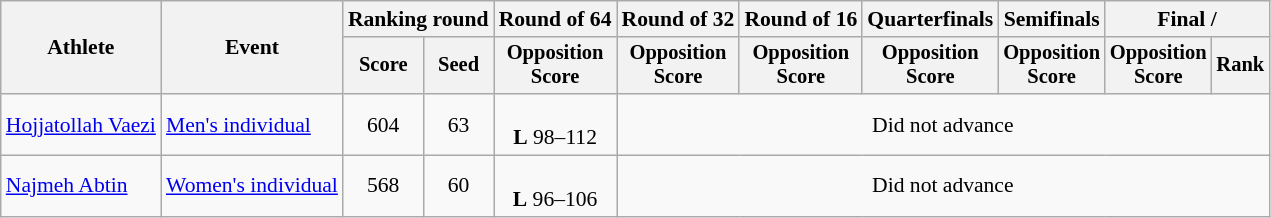<table class="wikitable" style="font-size:90%">
<tr>
<th rowspan="2">Athlete</th>
<th rowspan="2">Event</th>
<th colspan="2">Ranking round</th>
<th>Round of 64</th>
<th>Round of 32</th>
<th>Round of 16</th>
<th>Quarterfinals</th>
<th>Semifinals</th>
<th colspan="2">Final / </th>
</tr>
<tr style="font-size:95%">
<th>Score</th>
<th>Seed</th>
<th>Opposition<br>Score</th>
<th>Opposition<br>Score</th>
<th>Opposition<br>Score</th>
<th>Opposition<br>Score</th>
<th>Opposition<br>Score</th>
<th>Opposition<br>Score</th>
<th>Rank</th>
</tr>
<tr align=center>
<td align=left><a href='#'>Hojjatollah Vaezi</a></td>
<td align=left><a href='#'>Men's individual</a></td>
<td>604</td>
<td>63</td>
<td><br><strong>L</strong> 98–112</td>
<td colspan=6>Did not advance</td>
</tr>
<tr align=center>
<td align=left><a href='#'>Najmeh Abtin</a></td>
<td align=left><a href='#'>Women's individual</a></td>
<td>568</td>
<td>60</td>
<td><br><strong>L</strong> 96–106</td>
<td colspan=6>Did not advance</td>
</tr>
</table>
